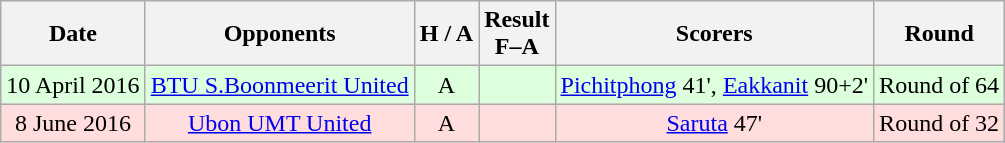<table class="wikitable" style="text-align:center">
<tr>
<th>Date</th>
<th>Opponents</th>
<th>H / A</th>
<th>Result<br>F–A</th>
<th>Scorers</th>
<th>Round</th>
</tr>
<tr bgcolor="#ddffdd">
<td>10 April 2016</td>
<td><a href='#'>BTU S.Boonmeerit United</a></td>
<td>A</td>
<td></td>
<td><a href='#'>Pichitphong</a> 41', <a href='#'>Eakkanit</a> 90+2'</td>
<td>Round of 64</td>
</tr>
<tr bgcolor="#ffdddd">
<td>8 June 2016</td>
<td><a href='#'>Ubon UMT United</a></td>
<td>A</td>
<td></td>
<td><a href='#'>Saruta</a> 47'</td>
<td>Round of 32</td>
</tr>
</table>
